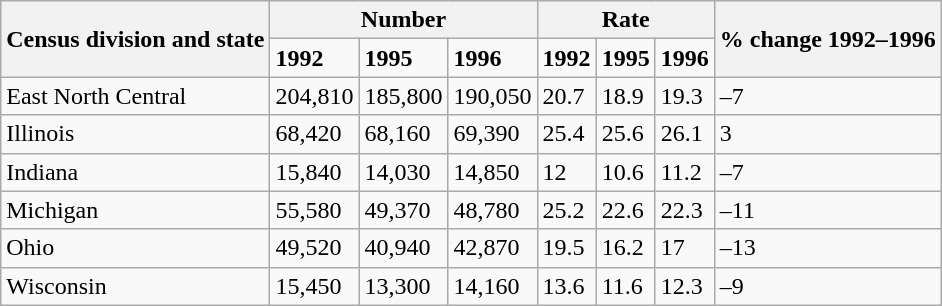<table class="wikitable">
<tr>
<th rowspan="2">Census division and state</th>
<th colspan="3">Number</th>
<th colspan="3">Rate</th>
<th rowspan="2">% change 1992–1996</th>
</tr>
<tr>
<td><strong>1992</strong></td>
<td><strong>1995</strong></td>
<td><strong>1996</strong></td>
<td><strong>1992</strong></td>
<td><strong>1995</strong></td>
<td><strong>1996</strong></td>
</tr>
<tr>
<td>East North Central</td>
<td>204,810</td>
<td>185,800</td>
<td>190,050</td>
<td>20.7</td>
<td>18.9</td>
<td>19.3</td>
<td>–7</td>
</tr>
<tr>
<td>Illinois</td>
<td>68,420</td>
<td>68,160</td>
<td>69,390</td>
<td>25.4</td>
<td>25.6</td>
<td>26.1</td>
<td>3</td>
</tr>
<tr>
<td>Indiana</td>
<td>15,840</td>
<td>14,030</td>
<td>14,850</td>
<td>12</td>
<td>10.6</td>
<td>11.2</td>
<td>–7</td>
</tr>
<tr>
<td>Michigan</td>
<td>55,580</td>
<td>49,370</td>
<td>48,780</td>
<td>25.2</td>
<td>22.6</td>
<td>22.3</td>
<td>–11</td>
</tr>
<tr>
<td>Ohio</td>
<td>49,520</td>
<td>40,940</td>
<td>42,870</td>
<td>19.5</td>
<td>16.2</td>
<td>17</td>
<td>–13</td>
</tr>
<tr>
<td>Wisconsin</td>
<td>15,450</td>
<td>13,300</td>
<td>14,160</td>
<td>13.6</td>
<td>11.6</td>
<td>12.3</td>
<td>–9</td>
</tr>
</table>
